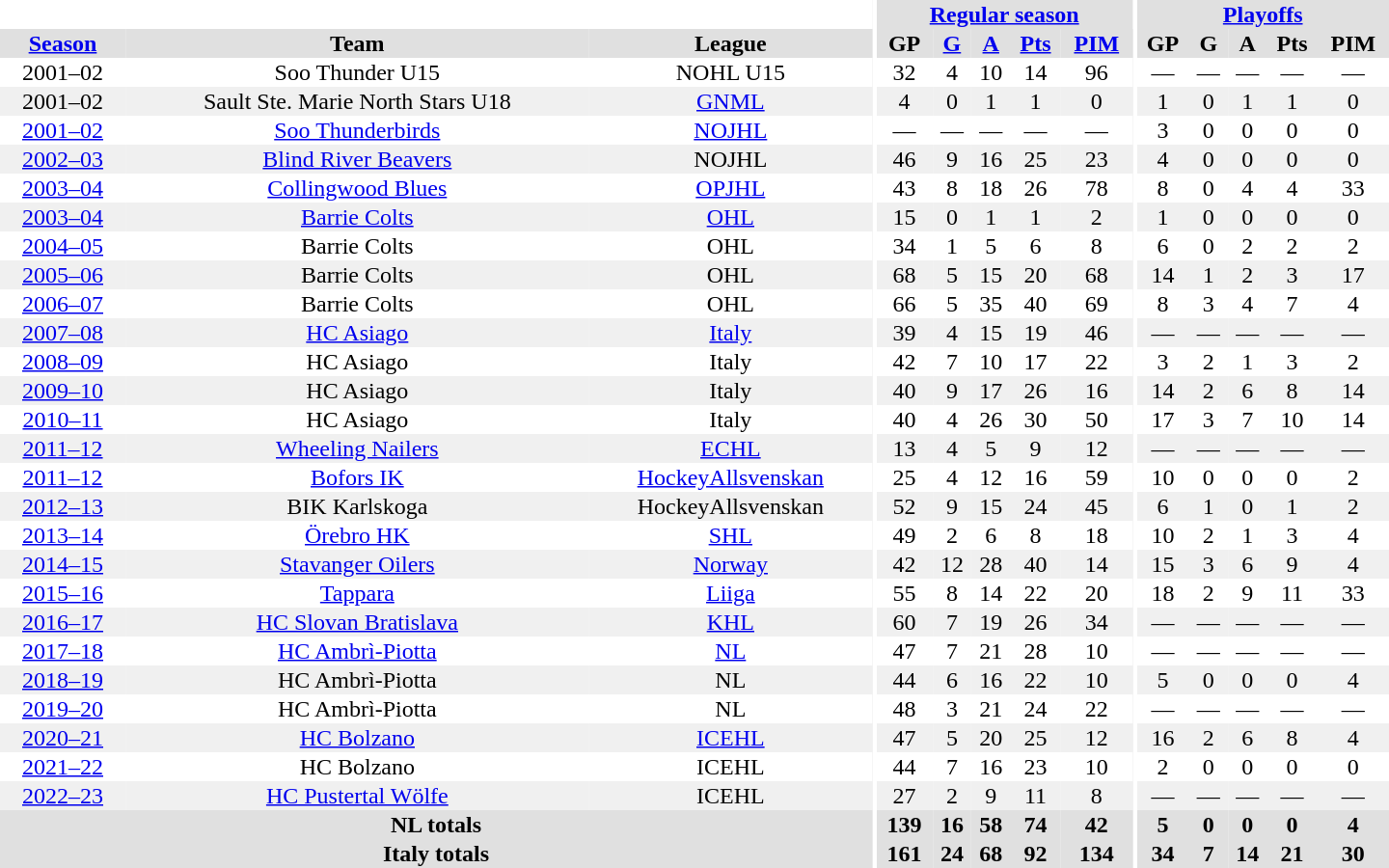<table border="0" cellpadding="1" cellspacing="0" style="text-align:center; width:60em">
<tr bgcolor="#e0e0e0">
<th colspan="3" bgcolor="#ffffff"></th>
<th rowspan="99" bgcolor="#ffffff"></th>
<th colspan="5"><a href='#'>Regular season</a></th>
<th rowspan="99" bgcolor="#ffffff"></th>
<th colspan="5"><a href='#'>Playoffs</a></th>
</tr>
<tr bgcolor="#e0e0e0">
<th><a href='#'>Season</a></th>
<th>Team</th>
<th>League</th>
<th>GP</th>
<th><a href='#'>G</a></th>
<th><a href='#'>A</a></th>
<th><a href='#'>Pts</a></th>
<th><a href='#'>PIM</a></th>
<th>GP</th>
<th>G</th>
<th>A</th>
<th>Pts</th>
<th>PIM</th>
</tr>
<tr>
<td>2001–02</td>
<td>Soo Thunder U15</td>
<td>NOHL U15</td>
<td>32</td>
<td>4</td>
<td>10</td>
<td>14</td>
<td>96</td>
<td>—</td>
<td>—</td>
<td>—</td>
<td>—</td>
<td>—</td>
</tr>
<tr bgcolor="#f0f0f0">
<td>2001–02</td>
<td>Sault Ste. Marie North Stars U18</td>
<td><a href='#'>GNML</a></td>
<td>4</td>
<td>0</td>
<td>1</td>
<td>1</td>
<td>0</td>
<td>1</td>
<td>0</td>
<td>1</td>
<td>1</td>
<td>0</td>
</tr>
<tr>
<td><a href='#'>2001–02</a></td>
<td><a href='#'>Soo Thunderbirds</a></td>
<td><a href='#'>NOJHL</a></td>
<td>—</td>
<td>—</td>
<td>—</td>
<td>—</td>
<td>—</td>
<td>3</td>
<td>0</td>
<td>0</td>
<td>0</td>
<td>0</td>
</tr>
<tr bgcolor="#f0f0f0">
<td><a href='#'>2002–03</a></td>
<td><a href='#'>Blind River Beavers</a></td>
<td>NOJHL</td>
<td>46</td>
<td>9</td>
<td>16</td>
<td>25</td>
<td>23</td>
<td>4</td>
<td>0</td>
<td>0</td>
<td>0</td>
<td>0</td>
</tr>
<tr>
<td><a href='#'>2003–04</a></td>
<td><a href='#'>Collingwood Blues</a></td>
<td><a href='#'>OPJHL</a></td>
<td>43</td>
<td>8</td>
<td>18</td>
<td>26</td>
<td>78</td>
<td>8</td>
<td>0</td>
<td>4</td>
<td>4</td>
<td>33</td>
</tr>
<tr bgcolor="#f0f0f0">
<td><a href='#'>2003–04</a></td>
<td><a href='#'>Barrie Colts</a></td>
<td><a href='#'>OHL</a></td>
<td>15</td>
<td>0</td>
<td>1</td>
<td>1</td>
<td>2</td>
<td>1</td>
<td>0</td>
<td>0</td>
<td>0</td>
<td>0</td>
</tr>
<tr>
<td><a href='#'>2004–05</a></td>
<td>Barrie Colts</td>
<td>OHL</td>
<td>34</td>
<td>1</td>
<td>5</td>
<td>6</td>
<td>8</td>
<td>6</td>
<td>0</td>
<td>2</td>
<td>2</td>
<td>2</td>
</tr>
<tr bgcolor="#f0f0f0">
<td><a href='#'>2005–06</a></td>
<td>Barrie Colts</td>
<td>OHL</td>
<td>68</td>
<td>5</td>
<td>15</td>
<td>20</td>
<td>68</td>
<td>14</td>
<td>1</td>
<td>2</td>
<td>3</td>
<td>17</td>
</tr>
<tr>
<td><a href='#'>2006–07</a></td>
<td>Barrie Colts</td>
<td>OHL</td>
<td>66</td>
<td>5</td>
<td>35</td>
<td>40</td>
<td>69</td>
<td>8</td>
<td>3</td>
<td>4</td>
<td>7</td>
<td>4</td>
</tr>
<tr bgcolor="#f0f0f0">
<td><a href='#'>2007–08</a></td>
<td><a href='#'>HC Asiago</a></td>
<td><a href='#'>Italy</a></td>
<td>39</td>
<td>4</td>
<td>15</td>
<td>19</td>
<td>46</td>
<td>—</td>
<td>—</td>
<td>—</td>
<td>—</td>
<td>—</td>
</tr>
<tr>
<td><a href='#'>2008–09</a></td>
<td>HC Asiago</td>
<td>Italy</td>
<td>42</td>
<td>7</td>
<td>10</td>
<td>17</td>
<td>22</td>
<td>3</td>
<td>2</td>
<td>1</td>
<td>3</td>
<td>2</td>
</tr>
<tr bgcolor="#f0f0f0">
<td><a href='#'>2009–10</a></td>
<td>HC Asiago</td>
<td>Italy</td>
<td>40</td>
<td>9</td>
<td>17</td>
<td>26</td>
<td>16</td>
<td>14</td>
<td>2</td>
<td>6</td>
<td>8</td>
<td>14</td>
</tr>
<tr>
<td><a href='#'>2010–11</a></td>
<td>HC Asiago</td>
<td>Italy</td>
<td>40</td>
<td>4</td>
<td>26</td>
<td>30</td>
<td>50</td>
<td>17</td>
<td>3</td>
<td>7</td>
<td>10</td>
<td>14</td>
</tr>
<tr bgcolor="#f0f0f0">
<td><a href='#'>2011–12</a></td>
<td><a href='#'>Wheeling Nailers</a></td>
<td><a href='#'>ECHL</a></td>
<td>13</td>
<td>4</td>
<td>5</td>
<td>9</td>
<td>12</td>
<td>—</td>
<td>—</td>
<td>—</td>
<td>—</td>
<td>—</td>
</tr>
<tr>
<td><a href='#'>2011–12</a></td>
<td><a href='#'>Bofors IK</a></td>
<td><a href='#'>HockeyAllsvenskan</a></td>
<td>25</td>
<td>4</td>
<td>12</td>
<td>16</td>
<td>59</td>
<td>10</td>
<td>0</td>
<td>0</td>
<td>0</td>
<td>2</td>
</tr>
<tr bgcolor="#f0f0f0">
<td><a href='#'>2012–13</a></td>
<td>BIK Karlskoga</td>
<td>HockeyAllsvenskan</td>
<td>52</td>
<td>9</td>
<td>15</td>
<td>24</td>
<td>45</td>
<td>6</td>
<td>1</td>
<td>0</td>
<td>1</td>
<td>2</td>
</tr>
<tr>
<td><a href='#'>2013–14</a></td>
<td><a href='#'>Örebro HK</a></td>
<td><a href='#'>SHL</a></td>
<td>49</td>
<td>2</td>
<td>6</td>
<td>8</td>
<td>18</td>
<td>10</td>
<td>2</td>
<td>1</td>
<td>3</td>
<td>4</td>
</tr>
<tr bgcolor="#f0f0f0">
<td><a href='#'>2014–15</a></td>
<td><a href='#'>Stavanger Oilers</a></td>
<td><a href='#'>Norway</a></td>
<td>42</td>
<td>12</td>
<td>28</td>
<td>40</td>
<td>14</td>
<td>15</td>
<td>3</td>
<td>6</td>
<td>9</td>
<td>4</td>
</tr>
<tr>
<td><a href='#'>2015–16</a></td>
<td><a href='#'>Tappara</a></td>
<td><a href='#'>Liiga</a></td>
<td>55</td>
<td>8</td>
<td>14</td>
<td>22</td>
<td>20</td>
<td>18</td>
<td>2</td>
<td>9</td>
<td>11</td>
<td>33</td>
</tr>
<tr bgcolor="#f0f0f0">
<td><a href='#'>2016–17</a></td>
<td><a href='#'>HC Slovan Bratislava</a></td>
<td><a href='#'>KHL</a></td>
<td>60</td>
<td>7</td>
<td>19</td>
<td>26</td>
<td>34</td>
<td>—</td>
<td>—</td>
<td>—</td>
<td>—</td>
<td>—</td>
</tr>
<tr>
<td><a href='#'>2017–18</a></td>
<td><a href='#'>HC Ambrì-Piotta</a></td>
<td><a href='#'>NL</a></td>
<td>47</td>
<td>7</td>
<td>21</td>
<td>28</td>
<td>10</td>
<td>—</td>
<td>—</td>
<td>—</td>
<td>—</td>
<td>—</td>
</tr>
<tr bgcolor="#f0f0f0">
<td><a href='#'>2018–19</a></td>
<td>HC Ambrì-Piotta</td>
<td>NL</td>
<td>44</td>
<td>6</td>
<td>16</td>
<td>22</td>
<td>10</td>
<td>5</td>
<td>0</td>
<td>0</td>
<td>0</td>
<td>4</td>
</tr>
<tr>
<td><a href='#'>2019–20</a></td>
<td>HC Ambrì-Piotta</td>
<td>NL</td>
<td>48</td>
<td>3</td>
<td>21</td>
<td>24</td>
<td>22</td>
<td>—</td>
<td>—</td>
<td>—</td>
<td>—</td>
<td>—</td>
</tr>
<tr bgcolor="#f0f0f0">
<td><a href='#'>2020–21</a></td>
<td><a href='#'>HC Bolzano</a></td>
<td><a href='#'>ICEHL</a></td>
<td>47</td>
<td>5</td>
<td>20</td>
<td>25</td>
<td>12</td>
<td>16</td>
<td>2</td>
<td>6</td>
<td>8</td>
<td>4</td>
</tr>
<tr>
<td><a href='#'>2021–22</a></td>
<td>HC Bolzano</td>
<td>ICEHL</td>
<td>44</td>
<td>7</td>
<td>16</td>
<td>23</td>
<td>10</td>
<td>2</td>
<td>0</td>
<td>0</td>
<td>0</td>
<td>0</td>
</tr>
<tr bgcolor="#f0f0f0">
<td><a href='#'>2022–23</a></td>
<td><a href='#'>HC Pustertal Wölfe</a></td>
<td>ICEHL</td>
<td>27</td>
<td>2</td>
<td>9</td>
<td>11</td>
<td>8</td>
<td>—</td>
<td>—</td>
<td>—</td>
<td>—</td>
<td>—</td>
</tr>
<tr>
</tr>
<tr ALIGN="center" bgcolor="#e0e0e0">
<th colspan="3">NL totals</th>
<th ALIGN="center">139</th>
<th ALIGN="center">16</th>
<th ALIGN="center">58</th>
<th ALIGN="center">74</th>
<th ALIGN="center">42</th>
<th ALIGN="center">5</th>
<th ALIGN="center">0</th>
<th ALIGN="center">0</th>
<th ALIGN="center">0</th>
<th ALIGN="center">4</th>
</tr>
<tr>
</tr>
<tr ALIGN="center" bgcolor="#e0e0e0">
<th colspan="3">Italy totals</th>
<th ALIGN="center">161</th>
<th ALIGN="center">24</th>
<th ALIGN="center">68</th>
<th ALIGN="center">92</th>
<th ALIGN="center">134</th>
<th ALIGN="center">34</th>
<th ALIGN="center">7</th>
<th ALIGN="center">14</th>
<th ALIGN="center">21</th>
<th ALIGN="center">30</th>
</tr>
</table>
